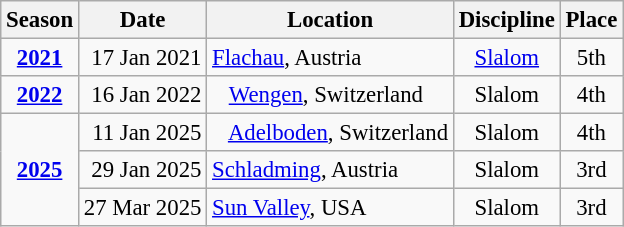<table class="wikitable" style="text-align:center; font-size:95%;">
<tr>
<th>Season</th>
<th>Date</th>
<th>Location</th>
<th>Discipline</th>
<th>Place</th>
</tr>
<tr>
<td><strong><a href='#'>2021</a></strong></td>
<td align=right>17 Jan 2021</td>
<td align=left> <a href='#'>Flachau</a>, Austria</td>
<td><a href='#'>Slalom</a></td>
<td>5th</td>
</tr>
<tr>
<td><strong><a href='#'>2022</a></strong></td>
<td align=right>16 Jan 2022</td>
<td align=left>   <a href='#'>Wengen</a>, Switzerland</td>
<td align=center>Slalom</td>
<td>4th</td>
</tr>
<tr>
<td rowspan=3><strong><a href='#'>2025</a></strong></td>
<td align=right>11 Jan 2025</td>
<td align=left>   <a href='#'>Adelboden</a>, Switzerland</td>
<td>Slalom</td>
<td>4th</td>
</tr>
<tr>
<td align=right>29 Jan 2025</td>
<td align=left> <a href='#'>Schladming</a>, Austria</td>
<td align=center>Slalom</td>
<td>3rd</td>
</tr>
<tr>
<td align=right>27 Mar 2025</td>
<td align=left> <a href='#'>Sun Valley</a>, USA</td>
<td align=center>Slalom</td>
<td>3rd</td>
</tr>
</table>
